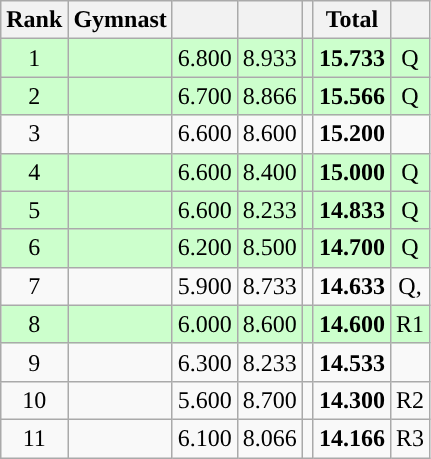<table class="wikitable sortable" style="text-align:center">
<tr>
<th>Rank</th>
<th>Gymnast</th>
<th><small></small></th>
<th><small></small></th>
<th><small></small></th>
<th><strong>Total</strong></th>
<th><small></small></th>
</tr>
<tr bgcolor=ccffcc>
<td>1</td>
<td align=left></td>
<td>6.800</td>
<td>8.933</td>
<td></td>
<td><strong>15.733</strong></td>
<td>Q</td>
</tr>
<tr bgcolor=ccffcc>
<td>2</td>
<td align=left></td>
<td>6.700</td>
<td>8.866</td>
<td></td>
<td><strong>15.566</strong></td>
<td>Q</td>
</tr>
<tr>
<td>3</td>
<td align=left></td>
<td>6.600</td>
<td>8.600</td>
<td></td>
<td><strong>15.200</strong></td>
<td></td>
</tr>
<tr bgcolor=ccffcc>
<td>4</td>
<td align=left></td>
<td>6.600</td>
<td>8.400</td>
<td></td>
<td><strong>15.000</strong></td>
<td>Q</td>
</tr>
<tr bgcolor=ccffcc>
<td>5</td>
<td align=left></td>
<td>6.600</td>
<td>8.233</td>
<td></td>
<td><strong>14.833</strong></td>
<td>Q</td>
</tr>
<tr bgcolor=ccffcc>
<td>6</td>
<td align=left></td>
<td>6.200</td>
<td>8.500</td>
<td></td>
<td><strong>14.700</strong></td>
<td>Q</td>
</tr>
<tr>
<td>7</td>
<td align=left></td>
<td>5.900</td>
<td>8.733</td>
<td></td>
<td><strong>14.633</strong></td>
<td>Q, </td>
</tr>
<tr bgcolor=ccffcc>
<td>8</td>
<td align=left></td>
<td>6.000</td>
<td>8.600</td>
<td></td>
<td><strong>14.600</strong></td>
<td>R1</td>
</tr>
<tr>
<td>9</td>
<td align=left></td>
<td>6.300</td>
<td>8.233</td>
<td></td>
<td><strong>14.533</strong></td>
<td></td>
</tr>
<tr>
<td>10</td>
<td align=left></td>
<td>5.600</td>
<td>8.700</td>
<td></td>
<td><strong>14.300</strong></td>
<td>R2</td>
</tr>
<tr>
<td>11</td>
<td align=left></td>
<td>6.100</td>
<td>8.066</td>
<td></td>
<td><strong>14.166</strong></td>
<td>R3</td>
</tr>
</table>
